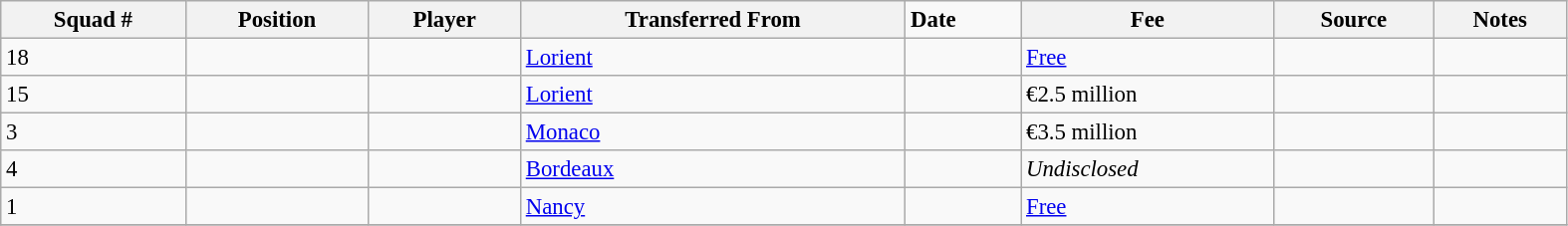<table class="wikitable sortable" style="text-align:center; font-size:95%; text-align:left" width="83%">
<tr>
<th><strong>Squad #</strong></th>
<th><strong>Position </strong></th>
<th><strong>Player </strong></th>
<th><strong>Transferred From</strong></th>
<td><strong>Date</strong></td>
<th><strong>Fee</strong></th>
<th><strong>Source</strong></th>
<th><strong>Notes</strong></th>
</tr>
<tr>
<td>18</td>
<td></td>
<td></td>
<td> <a href='#'>Lorient</a></td>
<td></td>
<td><a href='#'>Free</a></td>
<td></td>
<td></td>
</tr>
<tr>
<td>15</td>
<td></td>
<td></td>
<td> <a href='#'>Lorient</a></td>
<td></td>
<td>€2.5 million</td>
<td></td>
<td></td>
</tr>
<tr>
<td>3</td>
<td></td>
<td></td>
<td> <a href='#'>Monaco</a></td>
<td></td>
<td>€3.5 million</td>
<td></td>
<td></td>
</tr>
<tr>
<td>4</td>
<td></td>
<td></td>
<td> <a href='#'>Bordeaux</a></td>
<td></td>
<td><em>Undisclosed</em></td>
<td></td>
<td></td>
</tr>
<tr>
<td>1</td>
<td></td>
<td></td>
<td> <a href='#'>Nancy</a></td>
<td></td>
<td><a href='#'>Free</a></td>
<td></td>
<td></td>
</tr>
<tr>
</tr>
</table>
